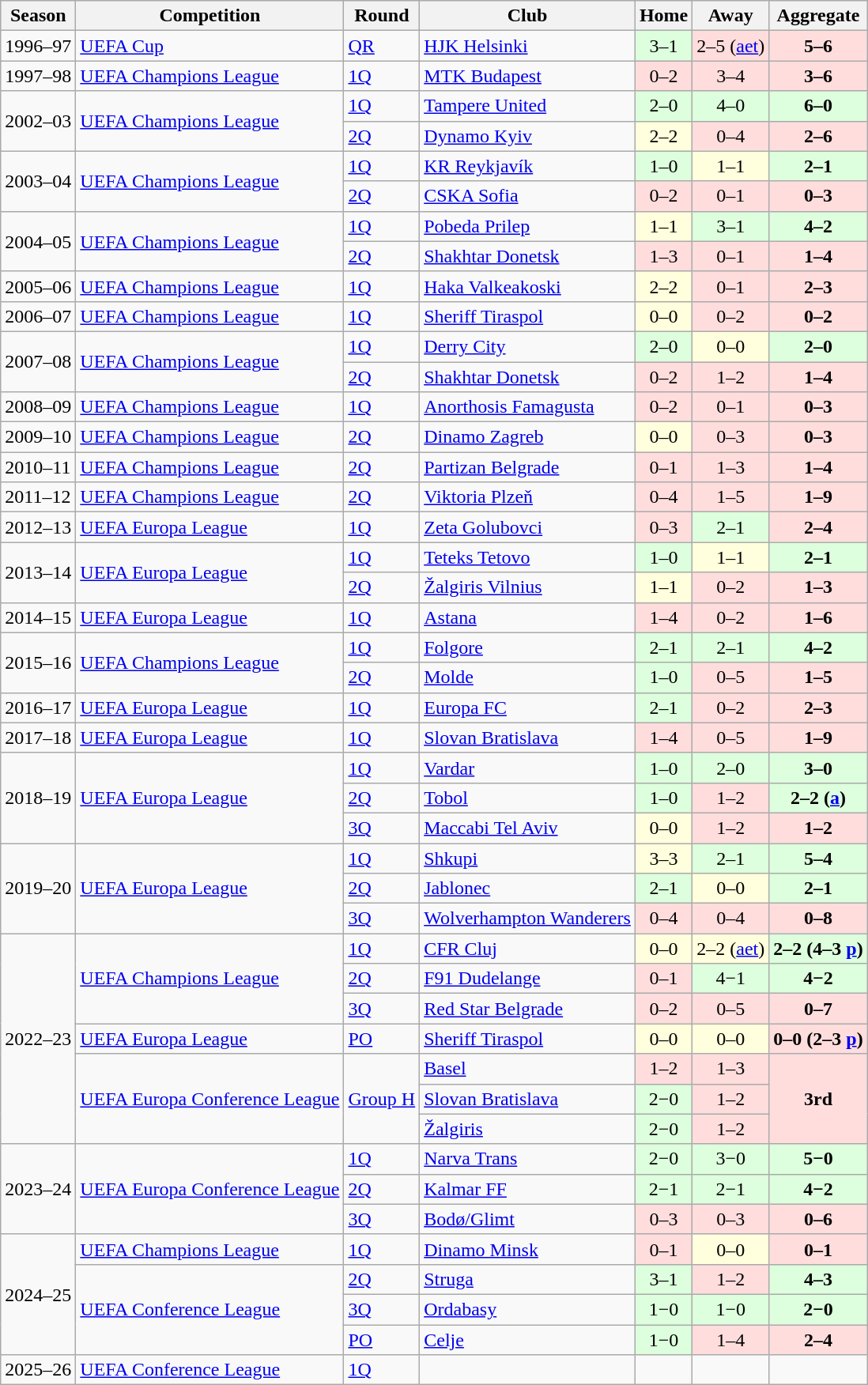<table class="wikitable mw-collapsible mw-collapsed">
<tr bgcolor="#e4e4e4">
<th style="border-bottom:1px solid #AAAAAA">Season</th>
<th style="border-bottom:1px solid #AAAAAA">Competition</th>
<th style="border-bottom:1px solid #AAAAAA">Round</th>
<th style="border-bottom:1px solid #AAAAAA">Club</th>
<th style="border-bottom:1px solid #AAAAAA" align="center">Home</th>
<th style="border-bottom:1px solid #AAAAAA" align="center">Away</th>
<th style="border-bottom:1px solid #AAAAAA" align="center">Aggregate</th>
</tr>
<tr>
<td>1996–97</td>
<td><a href='#'>UEFA Cup</a></td>
<td><a href='#'>QR</a></td>
<td> <a href='#'>HJK Helsinki</a></td>
<td align="center" bgcolor="#ddffdd">3–1</td>
<td align="center" bgcolor="#fdd">2–5 (<a href='#'>aet</a>)</td>
<td align="center" bgcolor="#fdd"><strong>5–6</strong></td>
</tr>
<tr>
<td>1997–98</td>
<td><a href='#'>UEFA Champions League</a></td>
<td><a href='#'>1Q</a></td>
<td> <a href='#'>MTK Budapest</a></td>
<td align="center" bgcolor="#fdd">0–2</td>
<td align="center" bgcolor="#fdd">3–4</td>
<td align="center" bgcolor="#fdd"><strong>3–6</strong></td>
</tr>
<tr>
<td rowspan="2">2002–03</td>
<td rowspan="2"><a href='#'>UEFA Champions League</a></td>
<td><a href='#'>1Q</a></td>
<td> <a href='#'>Tampere United</a></td>
<td align="center" bgcolor="#ddffdd">2–0</td>
<td align="center" bgcolor="#ddffdd">4–0</td>
<td align="center" bgcolor="#ddffdd"><strong>6–0</strong></td>
</tr>
<tr>
<td><a href='#'>2Q</a></td>
<td> <a href='#'>Dynamo Kyiv</a></td>
<td align="center" bgcolor="#ffffdd">2–2</td>
<td align="center" bgcolor="#fdd">0–4</td>
<td align="center" bgcolor="#fdd"><strong>2–6</strong></td>
</tr>
<tr>
<td rowspan="2">2003–04</td>
<td rowspan="2"><a href='#'>UEFA Champions League</a></td>
<td><a href='#'>1Q</a></td>
<td> <a href='#'>KR Reykjavík</a></td>
<td align="center" bgcolor="#ddffdd">1–0</td>
<td align="center" bgcolor="#ffffdd">1–1</td>
<td align="center" bgcolor="#ddffdd"><strong>2–1</strong></td>
</tr>
<tr>
<td><a href='#'>2Q</a></td>
<td> <a href='#'>CSKA Sofia</a></td>
<td align="center" bgcolor="#fdd">0–2</td>
<td align="center" bgcolor="#fdd">0–1</td>
<td align="center" bgcolor="#fdd"><strong>0–3</strong></td>
</tr>
<tr>
<td rowspan="2">2004–05</td>
<td rowspan="2"><a href='#'>UEFA Champions League</a></td>
<td><a href='#'>1Q</a></td>
<td> <a href='#'>Pobeda Prilep</a></td>
<td align="center" bgcolor="#ffffdd">1–1</td>
<td align="center" bgcolor="#ddffdd">3–1</td>
<td align="center" bgcolor="#ddffdd"><strong>4–2</strong></td>
</tr>
<tr>
<td><a href='#'>2Q</a></td>
<td> <a href='#'>Shakhtar Donetsk</a></td>
<td align="center" bgcolor="#fdd">1–3</td>
<td align="center" bgcolor="#fdd">0–1</td>
<td align="center" bgcolor="#fdd"><strong>1–4</strong></td>
</tr>
<tr>
<td>2005–06</td>
<td><a href='#'>UEFA Champions League</a></td>
<td><a href='#'>1Q</a></td>
<td> <a href='#'>Haka Valkeakoski</a></td>
<td align="center" bgcolor="#ffffdd">2–2</td>
<td align="center" bgcolor="#fdd">0–1</td>
<td align="center" bgcolor="#fdd"><strong>2–3</strong></td>
</tr>
<tr>
<td>2006–07</td>
<td><a href='#'>UEFA Champions League</a></td>
<td><a href='#'>1Q</a></td>
<td> <a href='#'>Sheriff Tiraspol</a></td>
<td align="center" bgcolor="#ffffdd">0–0</td>
<td align="center" bgcolor="#fdd">0–2</td>
<td align="center" bgcolor="#fdd"><strong>0–2</strong></td>
</tr>
<tr>
<td rowspan="2">2007–08</td>
<td rowspan="2"><a href='#'>UEFA Champions League</a></td>
<td><a href='#'>1Q</a></td>
<td> <a href='#'>Derry City</a></td>
<td align="center" bgcolor="#ddffdd">2–0</td>
<td align="center" bgcolor="#ffffdd">0–0</td>
<td align="center" bgcolor="#ddffdd"><strong>2–0</strong></td>
</tr>
<tr>
<td><a href='#'>2Q</a></td>
<td> <a href='#'>Shakhtar Donetsk</a></td>
<td align="center" bgcolor="#fdd">0–2</td>
<td align="center" bgcolor="#fdd">1–2</td>
<td align="center" bgcolor="#fdd"><strong>1–4</strong></td>
</tr>
<tr>
<td>2008–09</td>
<td><a href='#'>UEFA Champions League</a></td>
<td><a href='#'>1Q</a></td>
<td> <a href='#'>Anorthosis Famagusta</a></td>
<td align="center" bgcolor="#fdd">0–2</td>
<td align="center" bgcolor="#fdd">0–1</td>
<td align="center" bgcolor="#fdd"><strong>0–3</strong></td>
</tr>
<tr>
<td>2009–10</td>
<td><a href='#'>UEFA Champions League</a></td>
<td><a href='#'>2Q</a></td>
<td> <a href='#'>Dinamo Zagreb</a></td>
<td align="center" bgcolor="#ffffdd">0–0</td>
<td align="center" bgcolor="#fdd">0–3</td>
<td align="center" bgcolor="#fdd"><strong>0–3</strong></td>
</tr>
<tr>
<td>2010–11</td>
<td><a href='#'>UEFA Champions League</a></td>
<td><a href='#'>2Q</a></td>
<td> <a href='#'>Partizan Belgrade</a></td>
<td align="center" bgcolor="#fdd">0–1</td>
<td align="center" bgcolor="#fdd">1–3</td>
<td align="center" bgcolor="#fdd"><strong>1–4</strong></td>
</tr>
<tr>
<td>2011–12</td>
<td><a href='#'>UEFA Champions League</a></td>
<td><a href='#'>2Q</a></td>
<td> <a href='#'>Viktoria Plzeň</a></td>
<td align="center" bgcolor="#fdd">0–4</td>
<td align="center" bgcolor="#fdd">1–5</td>
<td align="center" bgcolor="#fdd"><strong>1–9</strong></td>
</tr>
<tr>
<td>2012–13</td>
<td><a href='#'>UEFA Europa League</a></td>
<td><a href='#'>1Q</a></td>
<td> <a href='#'>Zeta Golubovci</a></td>
<td align="center" bgcolor="#fdd">0–3</td>
<td align="center" bgcolor="#ddffdd">2–1</td>
<td align="center" bgcolor="#fdd"><strong>2–4</strong></td>
</tr>
<tr>
<td rowspan="2">2013–14</td>
<td rowspan="2"><a href='#'>UEFA Europa League</a></td>
<td><a href='#'>1Q</a></td>
<td> <a href='#'>Teteks Tetovo</a></td>
<td align="center" bgcolor="#ddffdd">1–0</td>
<td align="center" bgcolor="#ffffdd">1–1</td>
<td align="center" bgcolor="#ddffdd"><strong>2–1</strong></td>
</tr>
<tr>
<td><a href='#'>2Q</a></td>
<td> <a href='#'>Žalgiris Vilnius</a></td>
<td align="center" bgcolor="#ffffdd">1–1</td>
<td align="center" bgcolor="#fdd">0–2</td>
<td align="center" bgcolor="#fdd"><strong>1–3</strong></td>
</tr>
<tr>
<td>2014–15</td>
<td><a href='#'>UEFA Europa League</a></td>
<td><a href='#'>1Q</a></td>
<td> <a href='#'>Astana</a></td>
<td align="center" bgcolor="#fdd">1–4</td>
<td align="center" bgcolor="#fdd">0–2</td>
<td align="center" bgcolor="#fdd"><strong>1–6</strong></td>
</tr>
<tr>
<td rowspan="2">2015–16</td>
<td rowspan="2"><a href='#'>UEFA Champions League</a></td>
<td><a href='#'>1Q</a></td>
<td> <a href='#'>Folgore</a></td>
<td align="center" bgcolor="#ddffdd">2–1</td>
<td align="center" bgcolor="#ddffdd">2–1</td>
<td align="center" bgcolor="#ddffdd"><strong>4–2</strong></td>
</tr>
<tr>
<td><a href='#'>2Q</a></td>
<td> <a href='#'>Molde</a></td>
<td align="center" bgcolor="#ddffdd">1–0</td>
<td align="center" bgcolor="#fdd">0–5</td>
<td align="center" bgcolor="#fdd"><strong>1–5</strong></td>
</tr>
<tr>
<td>2016–17</td>
<td><a href='#'>UEFA Europa League</a></td>
<td><a href='#'>1Q</a></td>
<td> <a href='#'>Europa FC</a></td>
<td align="center" bgcolor="#ddffdd">2–1</td>
<td align="center" bgcolor="#fdd">0–2</td>
<td align="center" bgcolor="#fdd"><strong>2–3</strong></td>
</tr>
<tr>
<td>2017–18</td>
<td><a href='#'>UEFA Europa League</a></td>
<td><a href='#'>1Q</a></td>
<td> <a href='#'>Slovan Bratislava</a></td>
<td align="center" bgcolor="#fdd">1–4</td>
<td align="center" bgcolor="#fdd">0–5</td>
<td align="center" bgcolor="#fdd"><strong>1–9</strong></td>
</tr>
<tr>
<td rowspan="3">2018–19</td>
<td rowspan="3"><a href='#'>UEFA Europa League</a></td>
<td><a href='#'>1Q</a></td>
<td> <a href='#'>Vardar</a></td>
<td align="center" bgcolor="#ddffdd">1–0</td>
<td align="center" bgcolor="#ddffdd">2–0</td>
<td align="center" bgcolor="#ddffdd"><strong>3–0</strong></td>
</tr>
<tr>
<td><a href='#'>2Q</a></td>
<td> <a href='#'>Tobol</a></td>
<td align="center" bgcolor="#ddffdd">1–0</td>
<td align="center" bgcolor="#fdd">1–2</td>
<td align="center" bgcolor="#ddffdd"><strong>2–2 (<a href='#'>a</a>)</strong></td>
</tr>
<tr>
<td><a href='#'>3Q</a></td>
<td> <a href='#'>Maccabi Tel Aviv</a></td>
<td align="center" bgcolor="#ffffdd">0–0</td>
<td align="center" bgcolor="#fdd">1–2</td>
<td align="center" bgcolor="#fdd"><strong>1–2</strong></td>
</tr>
<tr>
<td rowspan="3">2019–20</td>
<td rowspan="3"><a href='#'>UEFA Europa League</a></td>
<td><a href='#'>1Q</a></td>
<td> <a href='#'>Shkupi</a></td>
<td align="center" bgcolor="#ffffdd">3–3</td>
<td align="center" bgcolor="#ddffdd">2–1</td>
<td align="center" bgcolor="#ddffdd"><strong>5–4</strong></td>
</tr>
<tr>
<td><a href='#'>2Q</a></td>
<td> <a href='#'>Jablonec</a></td>
<td align="center" bgcolor="#ddffdd">2–1</td>
<td align="center" bgcolor="#ffffdd">0–0</td>
<td align="center" bgcolor="#ddffdd"><strong>2–1</strong></td>
</tr>
<tr>
<td><a href='#'>3Q</a></td>
<td> <a href='#'>Wolverhampton Wanderers</a></td>
<td align="center" bgcolor="#fdd">0–4</td>
<td align="center" bgcolor="#fdd">0–4</td>
<td align="center" bgcolor="#fdd"><strong>0–8</strong></td>
</tr>
<tr>
<td rowspan="7">2022–23</td>
<td rowspan="3"><a href='#'>UEFA Champions League</a></td>
<td><a href='#'>1Q</a></td>
<td> <a href='#'>CFR Cluj</a></td>
<td align="center" bgcolor="#ffffdd">0–0</td>
<td align="center" bgcolor="#ffffdd">2–2 (<a href='#'>aet</a>)</td>
<td align="center" bgcolor="#ddffdd"><strong>2–2 (4–3 <a href='#'>p</a>)</strong></td>
</tr>
<tr>
<td><a href='#'>2Q</a></td>
<td> <a href='#'>F91 Dudelange</a></td>
<td align="center" bgcolor="#fdd">0–1</td>
<td align="center" bgcolor="#ddffdd">4−1</td>
<td align="center" bgcolor="#ddffdd"><strong>4−2</strong></td>
</tr>
<tr>
<td><a href='#'>3Q</a></td>
<td> <a href='#'>Red Star Belgrade</a></td>
<td align="center" bgcolor="#fdd">0–2</td>
<td align="center" bgcolor="#fdd">0–5</td>
<td align="center" bgcolor="#fdd"><strong>0–7</strong></td>
</tr>
<tr>
<td><a href='#'>UEFA Europa League</a></td>
<td><a href='#'>PO</a></td>
<td> <a href='#'>Sheriff Tiraspol</a></td>
<td align="center" bgcolor="#ffffdd">0–0</td>
<td align="center" bgcolor="#ffffdd">0–0</td>
<td align="center" bgcolor="#fdd"><strong>0–0 (2–3 <a href='#'>p</a>)</strong></td>
</tr>
<tr>
<td rowspan="3"><a href='#'>UEFA Europa Conference League</a></td>
<td rowspan="3"><a href='#'>Group H</a></td>
<td> <a href='#'>Basel</a></td>
<td align="center" bgcolor="#fdd">1–2</td>
<td align="center" bgcolor="#fdd">1–3</td>
<td rowspan="3" align="center" bgcolor="#fdd"><strong>3rd</strong></td>
</tr>
<tr>
<td> <a href='#'>Slovan Bratislava</a></td>
<td align="center" bgcolor="#ddffdd">2−0</td>
<td align="center" bgcolor="#fdd">1–2</td>
</tr>
<tr>
<td> <a href='#'>Žalgiris</a></td>
<td align="center" bgcolor="#ddffdd">2−0</td>
<td align="center" bgcolor="#fdd">1–2</td>
</tr>
<tr>
<td rowspan=3>2023–24</td>
<td rowspan=3><a href='#'>UEFA Europa Conference League</a></td>
<td><a href='#'>1Q</a></td>
<td> <a href='#'>Narva Trans</a></td>
<td align="center" bgcolor="#ddffdd">2−0</td>
<td align="center" bgcolor="#ddffdd">3−0</td>
<td align="center" bgcolor="#ddffdd"><strong>5−0</strong></td>
</tr>
<tr>
<td><a href='#'>2Q</a></td>
<td> <a href='#'>Kalmar FF</a></td>
<td align="center" bgcolor="#ddffdd">2−1</td>
<td align="center" bgcolor="#ddffdd">2−1</td>
<td align="center" bgcolor="#ddffdd"><strong>4−2</strong></td>
</tr>
<tr>
<td><a href='#'>3Q</a></td>
<td> <a href='#'>Bodø/Glimt</a></td>
<td align="center" bgcolor="#fdd">0–3</td>
<td align="center" bgcolor="#fdd">0–3</td>
<td align="center" bgcolor="#fdd"><strong>0–6</strong></td>
</tr>
<tr>
<td rowspan=4>2024–25</td>
<td><a href='#'>UEFA Champions League</a></td>
<td><a href='#'>1Q</a></td>
<td> <a href='#'>Dinamo Minsk</a></td>
<td align="center" bgcolor="#fdd">0–1</td>
<td align="center" bgcolor="#ffffdd">0–0</td>
<td align="center" bgcolor="#fdd"><strong>0–1</strong></td>
</tr>
<tr>
<td rowspan="3"><a href='#'>UEFA Conference League</a></td>
<td><a href='#'>2Q</a></td>
<td> <a href='#'>Struga</a></td>
<td align="center" bgcolor= "#ddffdd">3–1</td>
<td align="center" bgcolor="#fdd">1–2</td>
<td align="center" bgcolor= "#ddffdd"><strong>4–3</strong></td>
</tr>
<tr>
<td><a href='#'>3Q</a></td>
<td> <a href='#'>Ordabasy</a></td>
<td align="center" bgcolor="#ddffdd">1−0</td>
<td align="center" bgcolor="#ddffdd">1−0</td>
<td align="center" bgcolor="#ddffdd"><strong>2−0</strong></td>
</tr>
<tr>
<td><a href='#'>PO</a></td>
<td> <a href='#'>Celje</a></td>
<td align="center" bgcolor="#ddffdd">1−0</td>
<td align="center" bgcolor="#fdd">1–4</td>
<td align="center" bgcolor="#fdd"><strong>2–4</strong></td>
</tr>
<tr>
<td>2025–26</td>
<td><a href='#'>UEFA Conference League</a></td>
<td><a href='#'>1Q</a></td>
<td></td>
<td align="center"></td>
<td align="center"></td>
<td align="center"></td>
</tr>
</table>
